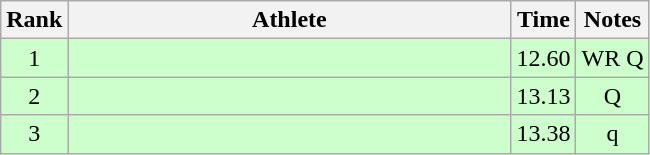<table class="wikitable" style="text-align:center">
<tr>
<th>Rank</th>
<th Style="width:18em">Athlete</th>
<th>Time</th>
<th>Notes</th>
</tr>
<tr style="background:#cfc">
<td>1</td>
<td style="text-align:left"></td>
<td>12.60</td>
<td>WR Q</td>
</tr>
<tr style="background:#cfc">
<td>2</td>
<td style="text-align:left"></td>
<td>13.13</td>
<td>Q</td>
</tr>
<tr style="background:#cfc">
<td>3</td>
<td style="text-align:left"></td>
<td>13.38</td>
<td>q</td>
</tr>
</table>
